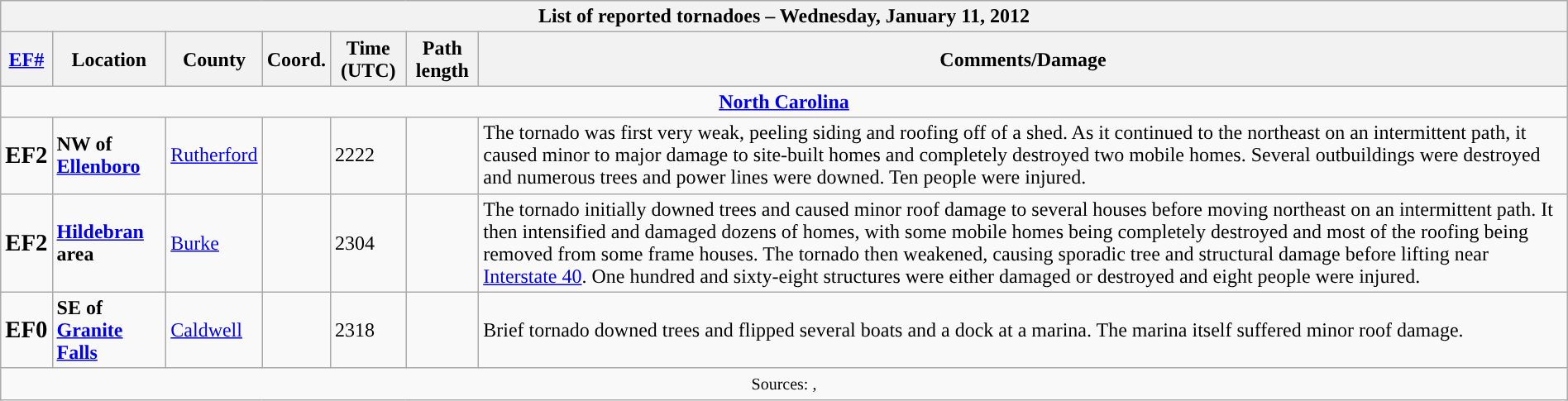<table class="wikitable collapsible" style="width:100%;">
<tr>
<th colspan="7">List of reported tornadoes – Wednesday, January 11, 2012</th>
</tr>
<tr>
<th><a href='#'>EF#</a></th>
<th>Location</th>
<th>County</th>
<th>Coord.</th>
<th>Time (UTC)</th>
<th>Path length</th>
<th>Comments/Damage</th>
</tr>
<tr>
<td colspan="7" style="text-align:center;"><strong><a href='#'>North Carolina</a></strong></td>
</tr>
<tr>
<td><big><strong>EF2</strong></big></td>
<td><strong>NW of <a href='#'>Ellenboro</a></strong></td>
<td><a href='#'>Rutherford</a></td>
<td></td>
<td>2222</td>
<td></td>
<td>The tornado was first very weak, peeling siding and roofing off of a shed. As it continued to the northeast on an intermittent path, it caused minor to major damage to site-built homes and completely destroyed two mobile homes. Several outbuildings were destroyed and numerous trees and power lines were downed. Ten people were injured.</td>
</tr>
<tr>
<td><big><strong>EF2</strong></big></td>
<td><strong><a href='#'>Hildebran</a> area</strong></td>
<td><a href='#'>Burke</a></td>
<td></td>
<td>2304</td>
<td></td>
<td>The tornado initially downed trees and caused minor roof damage to several houses before moving northeast on an intermittent path. It then intensified and damaged dozens of homes, with some mobile homes being completely destroyed and most of the roofing being removed from some frame houses. The tornado then weakened, causing sporadic tree and structural damage before lifting near <a href='#'>Interstate 40</a>. One hundred and sixty-eight structures were either damaged or destroyed and eight people were injured.</td>
</tr>
<tr>
<td><big><strong>EF0</strong></big></td>
<td><strong>SE of <a href='#'>Granite Falls</a></strong></td>
<td><a href='#'>Caldwell</a></td>
<td></td>
<td>2318</td>
<td></td>
<td>Brief tornado downed trees and flipped several boats and a dock at a marina. The marina itself suffered minor roof damage.</td>
</tr>
<tr>
<td colspan="7" style="text-align:center;"><small>Sources: , </small></td>
</tr>
</table>
